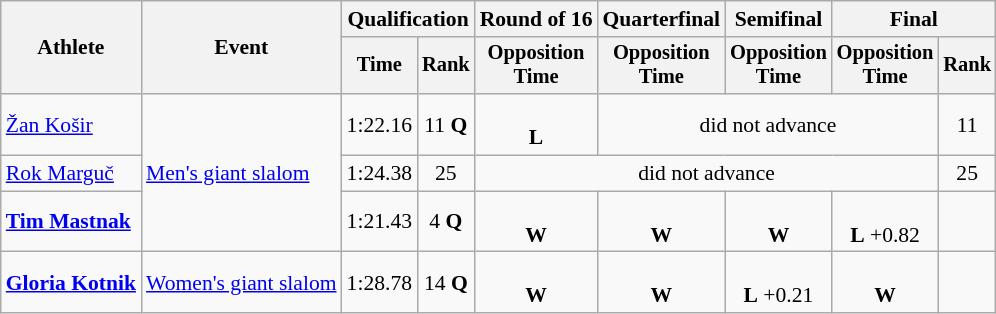<table class="wikitable" style="font-size:90%">
<tr>
<th rowspan="2">Athlete</th>
<th rowspan="2">Event</th>
<th colspan="2">Qualification</th>
<th>Round of 16</th>
<th>Quarterfinal</th>
<th>Semifinal</th>
<th colspan=2>Final</th>
</tr>
<tr style="font-size:95%">
<th>Time</th>
<th>Rank</th>
<th>Opposition<br>Time</th>
<th>Opposition<br>Time</th>
<th>Opposition<br>Time</th>
<th>Opposition<br>Time</th>
<th>Rank</th>
</tr>
<tr align=center>
<td align=left><a href='#'>Žan Košir</a></td>
<td align=left rowspan=3><a href='#'>Men's giant slalom</a></td>
<td>1:22.16</td>
<td>11 <strong>Q</strong></td>
<td><br><strong>L</strong> </td>
<td colspan=3>did not advance</td>
<td>11</td>
</tr>
<tr align=center>
<td align=left><a href='#'>Rok Marguč</a></td>
<td>1:24.38</td>
<td>25</td>
<td colspan=4>did not advance</td>
<td>25</td>
</tr>
<tr align=center>
<td align=left><strong><a href='#'>Tim Mastnak</a></strong></td>
<td>1:21.43</td>
<td>4 <strong>Q</strong></td>
<td><br><strong>W</strong></td>
<td><br><strong>W</strong></td>
<td><br><strong>W</strong></td>
<td><br><strong>L</strong> +0.82</td>
<td></td>
</tr>
<tr align=center>
<td align=left><strong><a href='#'>Gloria Kotnik</a></strong></td>
<td align=left><a href='#'>Women's giant slalom</a></td>
<td>1:28.78</td>
<td>14 <strong>Q</strong></td>
<td><br><strong>W</strong></td>
<td><br><strong>W</strong></td>
<td><br><strong>L</strong> +0.21</td>
<td><br><strong>W</strong></td>
<td></td>
</tr>
</table>
